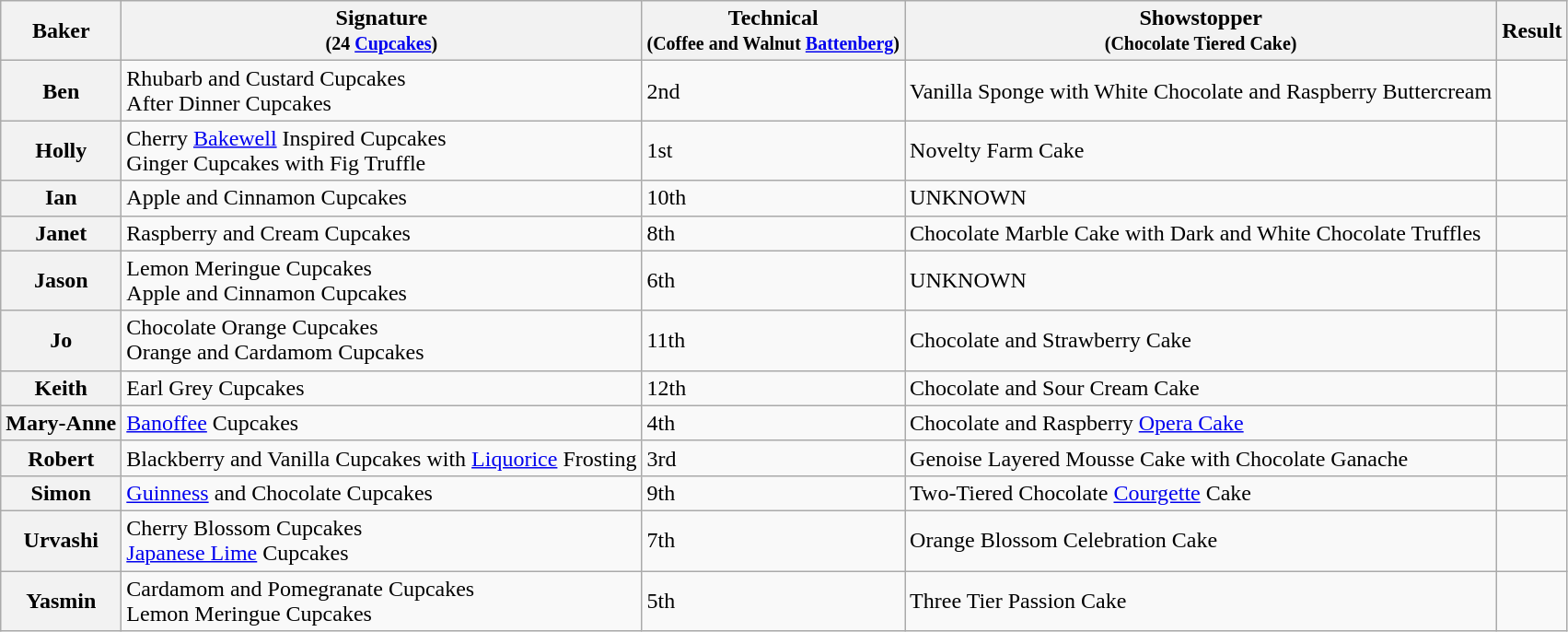<table class="wikitable sortable col3center sticky-header">
<tr>
<th scope="col">Baker</th>
<th scope="col" class="unsortable">Signature<br><small>(24 <a href='#'>Cupcakes</a>)</small></th>
<th scope="col">Technical<br><small>(Coffee and Walnut <a href='#'>Battenberg</a>)</small></th>
<th scope="col" class="unsortable">Showstopper<br><small>(Chocolate Tiered Cake)</small></th>
<th scope="col">Result</th>
</tr>
<tr>
<th scope="row">Ben</th>
<td>Rhubarb and Custard Cupcakes<br>After Dinner Cupcakes</td>
<td>2nd</td>
<td>Vanilla Sponge with White Chocolate and Raspberry Buttercream</td>
<td></td>
</tr>
<tr>
<th scope="row">Holly</th>
<td>Cherry <a href='#'>Bakewell</a> Inspired Cupcakes<br>Ginger Cupcakes with Fig Truffle</td>
<td>1st</td>
<td>Novelty Farm Cake</td>
<td></td>
</tr>
<tr>
<th scope="row">Ian</th>
<td>Apple and Cinnamon Cupcakes</td>
<td>10th</td>
<td>UNKNOWN</td>
<td></td>
</tr>
<tr>
<th scope="row">Janet</th>
<td>Raspberry and Cream Cupcakes</td>
<td>8th</td>
<td>Chocolate Marble Cake with Dark and White Chocolate Truffles</td>
<td></td>
</tr>
<tr>
<th scope="row">Jason</th>
<td>Lemon Meringue Cupcakes<br>Apple and Cinnamon Cupcakes</td>
<td>6th</td>
<td>UNKNOWN</td>
<td></td>
</tr>
<tr>
<th scope="row">Jo</th>
<td>Chocolate Orange Cupcakes<br>Orange and Cardamom Cupcakes</td>
<td>11th</td>
<td>Chocolate and Strawberry Cake</td>
<td></td>
</tr>
<tr>
<th scope="row">Keith</th>
<td>Earl Grey Cupcakes</td>
<td>12th</td>
<td>Chocolate and Sour Cream Cake</td>
<td></td>
</tr>
<tr>
<th scope="row">Mary-Anne</th>
<td><a href='#'>Banoffee</a> Cupcakes</td>
<td>4th</td>
<td>Chocolate and Raspberry <a href='#'>Opera Cake</a></td>
<td></td>
</tr>
<tr>
<th scope="row">Robert</th>
<td>Blackberry and Vanilla Cupcakes with <a href='#'>Liquorice</a> Frosting</td>
<td>3rd</td>
<td>Genoise Layered Mousse Cake with Chocolate Ganache</td>
<td></td>
</tr>
<tr>
<th scope="row">Simon</th>
<td><a href='#'>Guinness</a> and Chocolate Cupcakes</td>
<td>9th</td>
<td>Two-Tiered Chocolate <a href='#'>Courgette</a> Cake</td>
<td></td>
</tr>
<tr>
<th scope="row">Urvashi</th>
<td>Cherry Blossom Cupcakes<br><a href='#'>Japanese Lime</a> Cupcakes</td>
<td>7th</td>
<td>Orange Blossom Celebration Cake</td>
<td></td>
</tr>
<tr>
<th scope="row">Yasmin</th>
<td>Cardamom and Pomegranate Cupcakes<br>Lemon Meringue Cupcakes</td>
<td>5th</td>
<td>Three Tier Passion Cake</td>
<td></td>
</tr>
</table>
